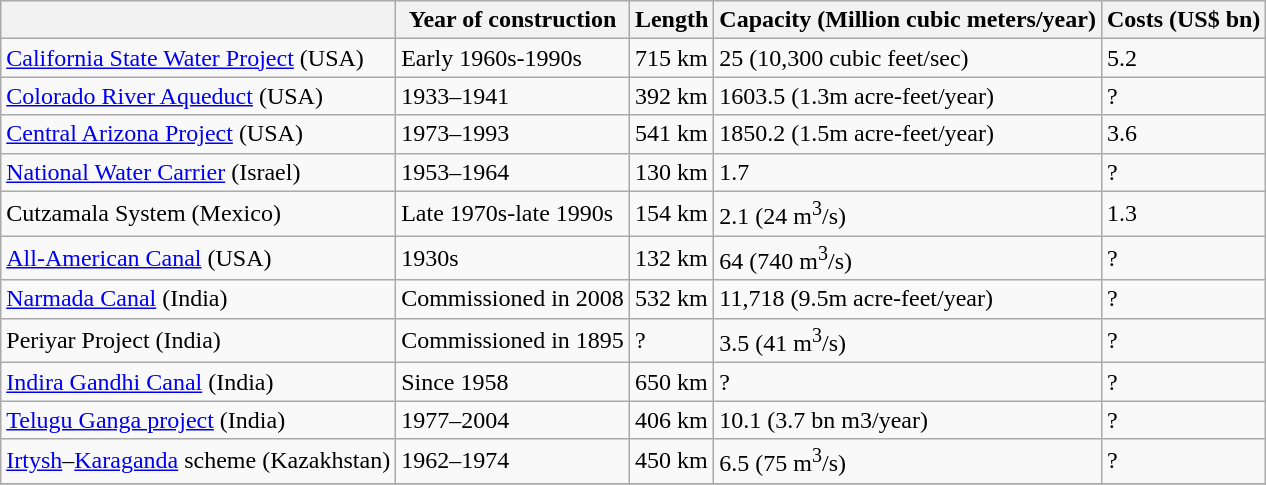<table class="wikitable">
<tr>
<th></th>
<th>Year of construction</th>
<th>Length</th>
<th>Capacity (Million cubic meters/year)</th>
<th>Costs (US$ bn)</th>
</tr>
<tr>
<td><a href='#'>California State Water Project</a> (USA)</td>
<td>Early 1960s-1990s</td>
<td>715 km</td>
<td>25 (10,300 cubic feet/sec)</td>
<td>5.2</td>
</tr>
<tr>
<td><a href='#'>Colorado River Aqueduct</a> (USA)</td>
<td>1933–1941</td>
<td>392 km</td>
<td>1603.5 (1.3m acre-feet/year)</td>
<td>?</td>
</tr>
<tr>
<td><a href='#'>Central Arizona Project</a> (USA)</td>
<td>1973–1993</td>
<td>541 km</td>
<td>1850.2 (1.5m acre-feet/year)</td>
<td>3.6</td>
</tr>
<tr>
<td><a href='#'>National Water Carrier</a> (Israel)</td>
<td>1953–1964</td>
<td>130 km</td>
<td>1.7</td>
<td>?</td>
</tr>
<tr>
<td>Cutzamala System (Mexico)</td>
<td>Late 1970s-late 1990s</td>
<td>154 km</td>
<td>2.1 (24 m<sup>3</sup>/s)</td>
<td>1.3</td>
</tr>
<tr>
<td><a href='#'>All-American Canal</a> (USA)</td>
<td>1930s</td>
<td>132 km</td>
<td>64 (740 m<sup>3</sup>/s)</td>
<td>?</td>
</tr>
<tr>
<td><a href='#'>Narmada Canal</a> (India)</td>
<td>Commissioned in 2008</td>
<td>532 km</td>
<td>11,718 (9.5m acre-feet/year) </td>
<td>?</td>
</tr>
<tr>
<td>Periyar Project (India)</td>
<td>Commissioned in 1895</td>
<td>?</td>
<td>3.5 (41 m<sup>3</sup>/s)</td>
<td>?</td>
</tr>
<tr>
<td><a href='#'>Indira Gandhi Canal</a> (India)</td>
<td>Since 1958</td>
<td>650 km</td>
<td>?</td>
<td>?</td>
</tr>
<tr>
<td><a href='#'>Telugu Ganga project</a> (India)</td>
<td>1977–2004</td>
<td>406 km</td>
<td>10.1 (3.7 bn m3/year)</td>
<td>?</td>
</tr>
<tr>
<td><a href='#'>Irtysh</a>–<a href='#'>Karaganda</a> scheme (Kazakhstan)</td>
<td>1962–1974</td>
<td>450 km</td>
<td>6.5 (75 m<sup>3</sup>/s)</td>
<td>?</td>
</tr>
<tr>
</tr>
</table>
